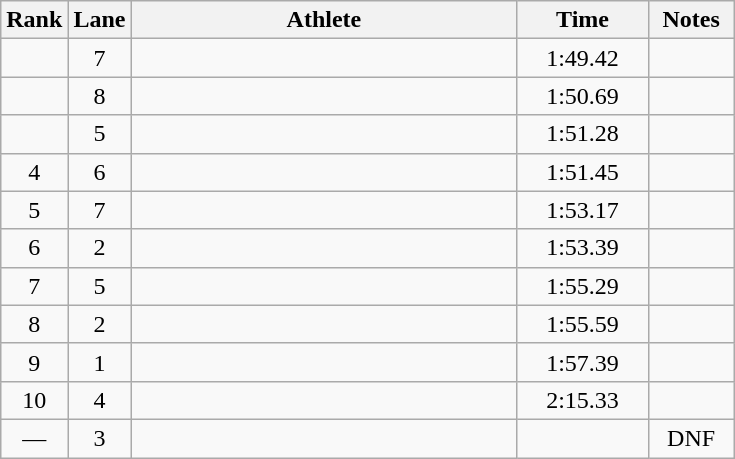<table class="wikitable sortable" style="text-align:center">
<tr>
<th width=10>Rank</th>
<th width=10>Lane</th>
<th width=250>Athlete</th>
<th width=80>Time</th>
<th width=50>Notes</th>
</tr>
<tr>
<td></td>
<td>7</td>
<td align=left></td>
<td>1:49.42</td>
<td></td>
</tr>
<tr>
<td></td>
<td>8</td>
<td align=left></td>
<td>1:50.69</td>
<td></td>
</tr>
<tr>
<td></td>
<td>5</td>
<td align=left></td>
<td>1:51.28</td>
<td></td>
</tr>
<tr>
<td>4</td>
<td>6</td>
<td align=left></td>
<td>1:51.45</td>
<td></td>
</tr>
<tr>
<td>5</td>
<td>7</td>
<td align=left></td>
<td>1:53.17</td>
<td></td>
</tr>
<tr>
<td>6</td>
<td>2</td>
<td align=left></td>
<td>1:53.39</td>
<td></td>
</tr>
<tr>
<td>7</td>
<td>5</td>
<td align=left></td>
<td>1:55.29</td>
<td></td>
</tr>
<tr>
<td>8</td>
<td>2</td>
<td align=left></td>
<td>1:55.59</td>
<td></td>
</tr>
<tr>
<td>9</td>
<td>1</td>
<td align=left></td>
<td>1:57.39</td>
<td></td>
</tr>
<tr>
<td>10</td>
<td>4</td>
<td align=left></td>
<td>2:15.33</td>
<td></td>
</tr>
<tr>
<td>—</td>
<td>3</td>
<td align=left></td>
<td></td>
<td>DNF</td>
</tr>
</table>
